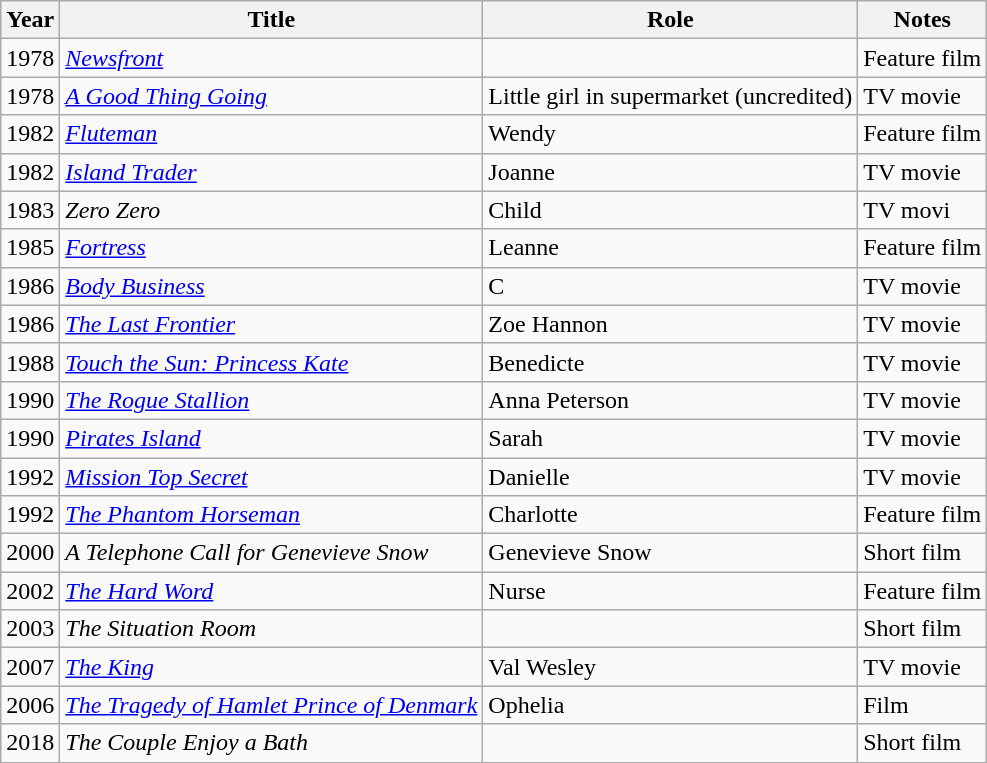<table class="wikitable">
<tr>
<th>Year</th>
<th>Title</th>
<th>Role</th>
<th>Notes</th>
</tr>
<tr>
<td>1978</td>
<td><em><a href='#'>Newsfront</a></em></td>
<td></td>
<td>Feature film</td>
</tr>
<tr>
<td>1978</td>
<td><em><a href='#'>A Good Thing Going</a></em></td>
<td>Little girl in supermarket (uncredited)</td>
<td>TV movie</td>
</tr>
<tr>
<td>1982</td>
<td><em><a href='#'>Fluteman</a></em></td>
<td>Wendy</td>
<td>Feature film</td>
</tr>
<tr>
<td>1982</td>
<td><em><a href='#'>Island Trader</a></em></td>
<td>Joanne</td>
<td>TV movie</td>
</tr>
<tr>
<td>1983</td>
<td><em>Zero Zero</em></td>
<td>Child</td>
<td>TV movi</td>
</tr>
<tr>
<td>1985</td>
<td><em><a href='#'>Fortress</a></em></td>
<td>Leanne</td>
<td>Feature film</td>
</tr>
<tr>
<td>1986</td>
<td><em><a href='#'>Body Business</a></em></td>
<td>C</td>
<td>TV movie</td>
</tr>
<tr>
<td>1986</td>
<td><em><a href='#'>The Last Frontier</a></em></td>
<td>Zoe Hannon</td>
<td>TV movie</td>
</tr>
<tr>
<td>1988</td>
<td><em><a href='#'>Touch the Sun: Princess Kate</a></em></td>
<td>Benedicte</td>
<td>TV movie</td>
</tr>
<tr>
<td>1990</td>
<td><em><a href='#'>The Rogue Stallion</a></em></td>
<td>Anna Peterson</td>
<td>TV movie</td>
</tr>
<tr>
<td>1990</td>
<td><em><a href='#'>Pirates Island</a></em></td>
<td>Sarah</td>
<td>TV movie</td>
</tr>
<tr>
<td>1992</td>
<td><em><a href='#'>Mission Top Secret</a></em></td>
<td>Danielle</td>
<td>TV movie</td>
</tr>
<tr>
<td>1992</td>
<td><em><a href='#'>The Phantom Horseman</a></em></td>
<td>Charlotte</td>
<td>Feature film</td>
</tr>
<tr>
<td>2000</td>
<td><em>A Telephone Call for Genevieve Snow</em></td>
<td>Genevieve Snow</td>
<td>Short film</td>
</tr>
<tr>
<td>2002</td>
<td><em><a href='#'>The Hard Word</a></em></td>
<td>Nurse</td>
<td>Feature film</td>
</tr>
<tr>
<td>2003</td>
<td><em>The Situation Room</em></td>
<td></td>
<td>Short film</td>
</tr>
<tr>
<td>2007</td>
<td><em><a href='#'>The King</a></em></td>
<td>Val Wesley</td>
<td>TV movie</td>
</tr>
<tr>
<td>2006</td>
<td><em><a href='#'>The Tragedy of Hamlet Prince of Denmark</a></em></td>
<td>Ophelia</td>
<td>Film</td>
</tr>
<tr>
<td>2018</td>
<td><em>The Couple Enjoy a Bath</em></td>
<td></td>
<td>Short film</td>
</tr>
</table>
